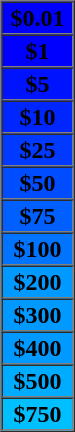<table border=1 cellspacing=0 cellpadding=1 width=50px|->
<tr>
<td bgcolor="#0000FF" align=center><span><strong>$0.01</strong></span></td>
</tr>
<tr>
<td bgcolor="#0000FF" align=center><span><strong>$1</strong></span></td>
</tr>
<tr>
<td bgcolor="#0013FF" align=center><span><strong>$5</strong></span></td>
</tr>
<tr>
<td bgcolor="#0026FF" align=center><span><strong>$10</strong></span></td>
</tr>
<tr>
<td bgcolor="#0039FF" align=center><span><strong>$25</strong></span></td>
</tr>
<tr>
<td bgcolor="#004DFF" align=center><span><strong>$50</strong></span></td>
</tr>
<tr>
<td bgcolor="#0060FF" align=center><span><strong>$75</strong></span></td>
</tr>
<tr>
<td bgcolor="#0073FF" align=center><span><strong>$100</strong></span></td>
</tr>
<tr>
<td bgcolor="#0099FF" align=center><span><strong>$200</strong></span></td>
</tr>
<tr>
<td bgcolor="#0099FF" align=center><span><strong>$300</strong></span></td>
</tr>
<tr>
<td bgcolor="#0099FF" align=center><span><strong>$400</strong></span></td>
</tr>
<tr>
<td bgcolor="#00ACFF" align=center><span><strong>$500</strong></span></td>
</tr>
<tr>
<td bgcolor="#00BFFF" align=center><span><strong>$750</strong></span></td>
</tr>
</table>
